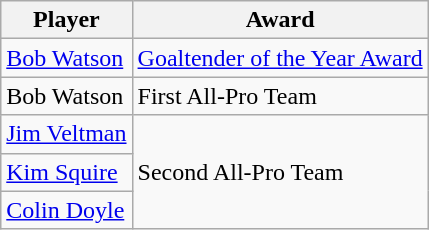<table class="wikitable">
<tr>
<th>Player</th>
<th>Award</th>
</tr>
<tr>
<td><a href='#'>Bob Watson</a></td>
<td><a href='#'>Goaltender of the Year Award</a></td>
</tr>
<tr>
<td>Bob Watson</td>
<td>First All-Pro Team</td>
</tr>
<tr>
<td><a href='#'>Jim Veltman</a></td>
<td rowspan=3>Second All-Pro Team</td>
</tr>
<tr>
<td><a href='#'>Kim Squire</a></td>
</tr>
<tr>
<td><a href='#'>Colin Doyle</a></td>
</tr>
</table>
